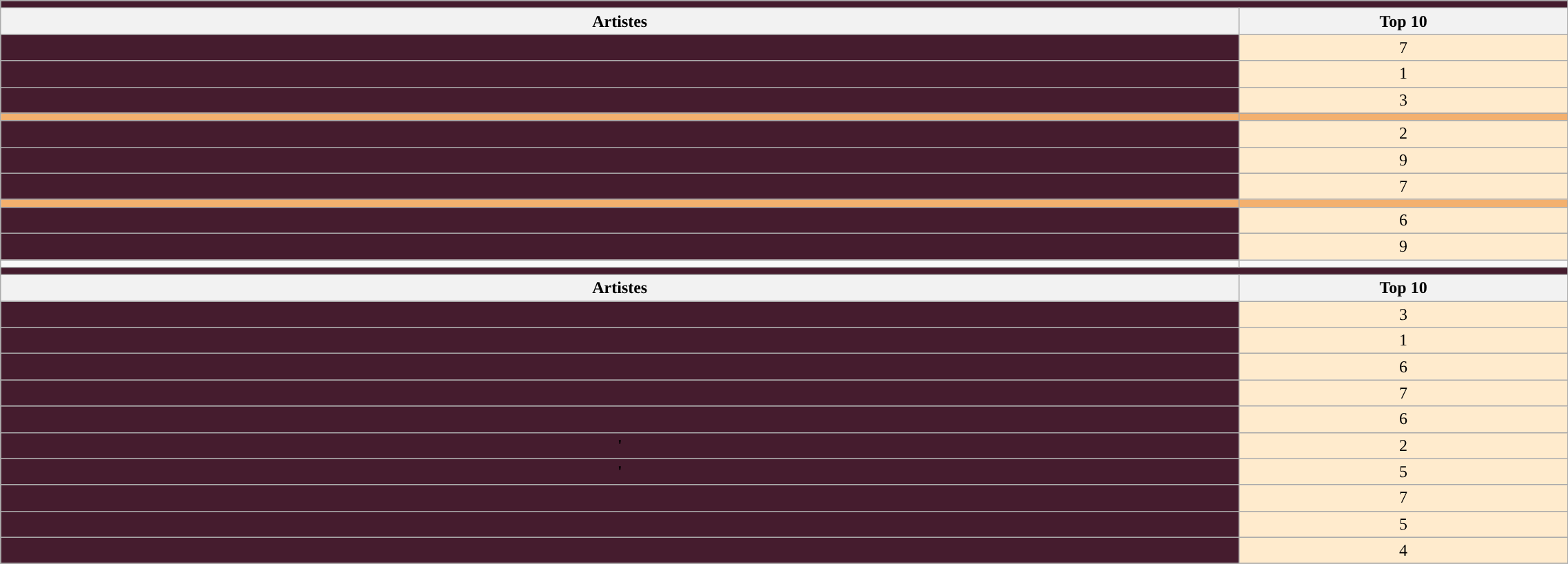<table class="wikitable" style="width:120%">
<tr bgcolor="#bebebe">
<td colspan=5 data-sort-value="ω" style="background-color:#451c2e; font-weight:bold; text-align:center;"></td>
</tr>
<tr>
<th width="4%">Artistes</th>
<th width="1%">Top 10</th>
</tr>
<tr>
<td bgcolor="#451c2e" align="center"><strong></strong></td>
<td style="background:#FFEBCD; text-align:center;">7</td>
</tr>
<tr>
<td bgcolor="#451c2e" align="center"><strong></strong></td>
<td style="background:#FFEBCD; text-align:center;">1</td>
</tr>
<tr>
<td bgcolor="#451c2e"  align="center"><strong><em></em></strong></td>
<td style="background:#FFEBCD; text-align:center;">3</td>
</tr>
<tr>
<td bgcolor="#f3b06e" align="center"><strong></strong></td>
<td style="background:#f3b06e; text-align:center;"><strong></strong></td>
</tr>
<tr>
<td bgcolor="#451c2e" align="center"><strong></strong></td>
<td style="background:#FFEBCD; text-align:center;">2</td>
</tr>
<tr>
<td bgcolor="#451c2e" align="center"><strong></strong></td>
<td style="background:#FFEBCD; text-align:center;">9</td>
</tr>
<tr>
<td bgcolor="#451c2e" align="center"><strong></strong></td>
<td style="background:#FFEBCD; text-align:center;">7</td>
</tr>
<tr>
<td bgcolor="#f3b06e" align="center"><strong></strong></td>
<td style="background:#f3b06e; text-align:center;"><strong></strong></td>
</tr>
<tr>
<td bgcolor="#451c2e" align="center"><strong></strong></td>
<td style="background:#FFEBCD; text-align:center;">6</td>
</tr>
<tr>
<td bgcolor="#451c2e" align="center"><strong></strong></td>
<td style="background:#FFEBCD; text-align:center;">9</td>
</tr>
<tr>
<td></td>
</tr>
<tr bgcolor="#bebebe">
<td colspan=5 data-sort-value="ω" style="background-color:#451c2e; font-weight:bold; text-align:center;"></td>
</tr>
<tr>
<th width="4%">Artistes</th>
<th width="1%">Top 10</th>
</tr>
<tr>
<td bgcolor="#451c2e" align="center"><strong><em></em></strong></td>
<td style="background:#FFEBCD; text-align:center;">3</td>
</tr>
<tr>
<td bgcolor="#451c2e" align="center"><strong><em></em></strong></td>
<td style="background:#FFEBCD; text-align:center;">1</td>
</tr>
<tr>
<td bgcolor="#451c2e" align="center"><strong></strong></td>
<td style="background:#FFEBCD; text-align:center;">6</td>
</tr>
<tr>
<td bgcolor="#451c2e" align="center"><strong></strong></td>
<td style="background:#FFEBCD; text-align:center;">7</td>
</tr>
<tr>
<td bgcolor="#451c2e" align="center"><strong><em></em></strong></td>
<td style="background:#FFEBCD; text-align:center;">6</td>
</tr>
<tr>
<td bgcolor="#451c2e" align="center"><strong>' </strong></td>
<td style="background:#FFEBCD; text-align:center;">2</td>
</tr>
<tr>
<td bgcolor="#451c2e" align="center"><strong>'</strong></td>
<td style="background:#FFEBCD; text-align:center;">5</td>
</tr>
<tr>
<td bgcolor="#451c2e" align="center"><strong></strong></td>
<td style="background:#FFEBCD; text-align:center;">7</td>
</tr>
<tr>
<td bgcolor="#451c2e" align="center"><strong></strong></td>
<td style="background:#FFEBCD; text-align:center;">5</td>
</tr>
<tr>
<td bgcolor="#451c2e" align="center"><strong></strong></td>
<td style="background:#FFEBCD; text-align:center;">4</td>
</tr>
<tr>
</tr>
</table>
